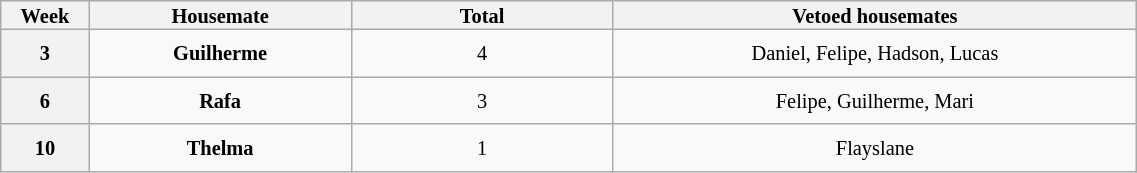<table class="wikitable" style="width:60%; text-align:center; font-size:85%; line-height:13px;">
<tr>
<th width="03.00%">Week</th>
<th width="12.25%">Housemate</th>
<th width="12.25%">Total</th>
<th width="24.50%">Vetoed housemates</th>
</tr>
<tr>
<th style="height:25px">3</th>
<td><strong>Guilherme</strong></td>
<td>4</td>
<td>Daniel, Felipe, Hadson, Lucas</td>
</tr>
<tr>
<th style="height:25px">6</th>
<td><strong>Rafa</strong></td>
<td>3</td>
<td>Felipe, Guilherme, Mari</td>
</tr>
<tr>
<th style="height:25px">10</th>
<td><strong>Thelma</strong></td>
<td>1</td>
<td>Flayslane</td>
</tr>
</table>
